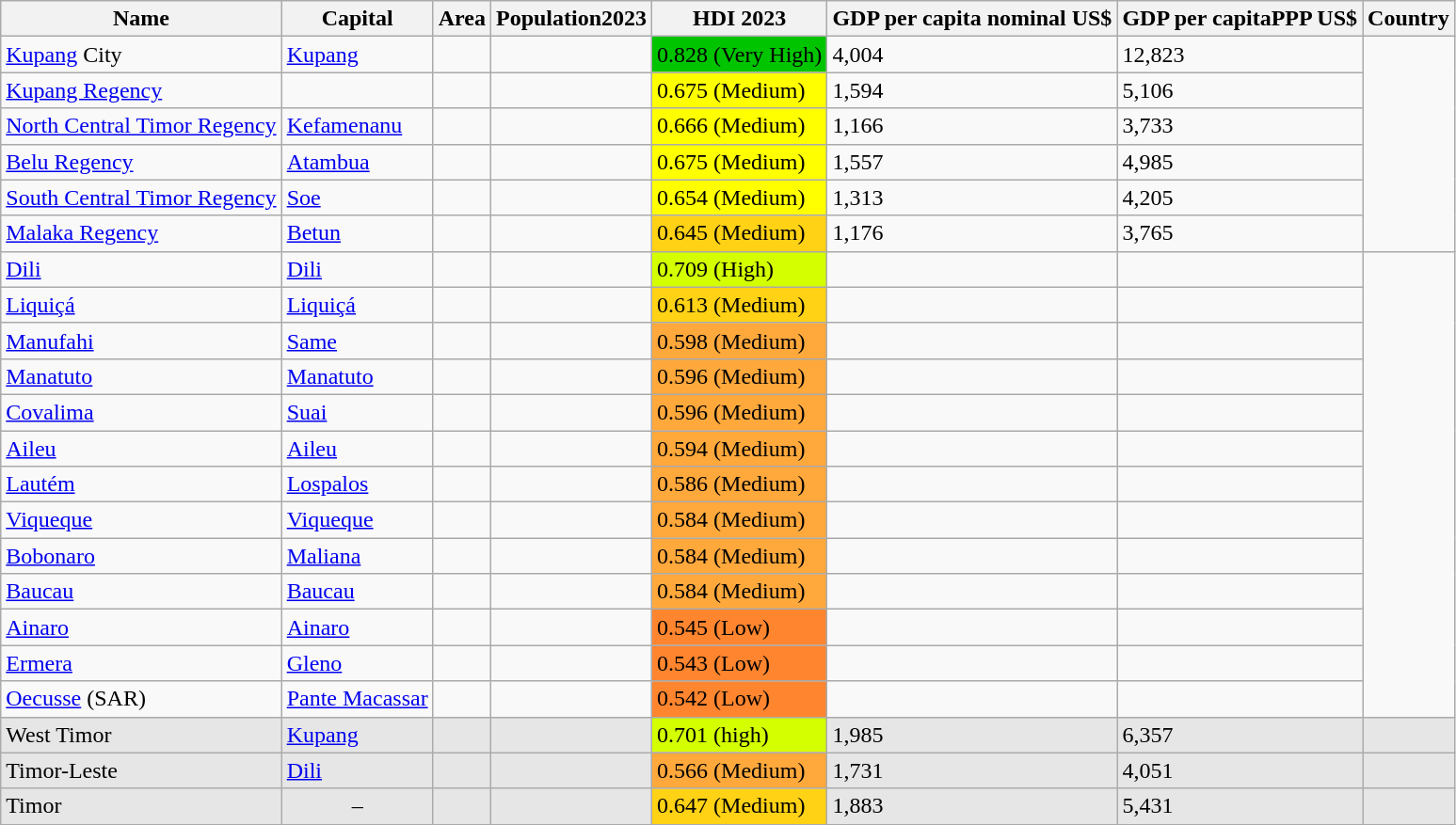<table class="sortable wikitable sticky-header static-row-numbers sort-under col1left col2left col5left col8left" >
<tr>
<th>Name</th>
<th>Capital</th>
<th>Area</th>
<th>Population2023</th>
<th>HDI 2023</th>
<th>GDP per capita nominal US$</th>
<th>GDP per capitaPPP US$</th>
<th>Country</th>
</tr>
<tr>
<td><a href='#'>Kupang</a> City</td>
<td><a href='#'>Kupang</a></td>
<td></td>
<td></td>
<td bgcolor=00C400>0.828 (Very High)</td>
<td>4,004</td>
<td>12,823</td>
<td rowspan="6"></td>
</tr>
<tr>
<td><a href='#'>Kupang Regency</a></td>
<td></td>
<td></td>
<td></td>
<td bgcolor=FFFF00>0.675 (Medium)</td>
<td>1,594</td>
<td>5,106</td>
</tr>
<tr>
<td><a href='#'>North Central Timor Regency</a></td>
<td><a href='#'>Kefamenanu</a></td>
<td></td>
<td></td>
<td bgcolor=FFFF00>0.666 (Medium)</td>
<td>1,166</td>
<td>3,733</td>
</tr>
<tr>
<td><a href='#'>Belu Regency</a></td>
<td><a href='#'>Atambua</a></td>
<td></td>
<td></td>
<td bgcolor=FFFF00>0.675 (Medium)</td>
<td>1,557</td>
<td>4,985</td>
</tr>
<tr>
<td><a href='#'>South Central Timor Regency</a></td>
<td><a href='#'>Soe</a></td>
<td></td>
<td></td>
<td bgcolor=FFFF00>0.654 (Medium)</td>
<td>1,313</td>
<td>4,205</td>
</tr>
<tr>
<td><a href='#'>Malaka Regency</a></td>
<td><a href='#'>Betun</a></td>
<td></td>
<td></td>
<td bgcolor=FFD215>0.645 (Medium)</td>
<td>1,176</td>
<td>3,765</td>
</tr>
<tr>
<td><a href='#'>Dili</a></td>
<td><a href='#'>Dili</a></td>
<td></td>
<td></td>
<td bgcolor=D3FF00>0.709 (High)</td>
<td></td>
<td></td>
<td rowspan="13"></td>
</tr>
<tr>
<td><a href='#'>Liquiçá</a></td>
<td><a href='#'>Liquiçá</a></td>
<td></td>
<td></td>
<td bgcolor=FFD215>0.613 (Medium)</td>
<td></td>
<td></td>
</tr>
<tr>
<td><a href='#'>Manufahi</a></td>
<td><a href='#'>Same</a></td>
<td></td>
<td></td>
<td bgcolor=FFA83C>0.598 (Medium)</td>
<td></td>
<td></td>
</tr>
<tr>
<td><a href='#'>Manatuto</a></td>
<td><a href='#'>Manatuto</a></td>
<td></td>
<td></td>
<td bgcolor=FFA83C>0.596 (Medium)</td>
<td></td>
<td></td>
</tr>
<tr>
<td><a href='#'>Covalima</a></td>
<td><a href='#'>Suai</a></td>
<td></td>
<td></td>
<td bgcolor=FFA83C>0.596 (Medium)</td>
<td></td>
<td></td>
</tr>
<tr>
<td><a href='#'>Aileu</a></td>
<td><a href='#'>Aileu</a></td>
<td></td>
<td></td>
<td bgcolor=FFA83C>0.594 (Medium)</td>
<td></td>
<td></td>
</tr>
<tr>
<td><a href='#'>Lautém</a></td>
<td><a href='#'>Lospalos</a></td>
<td></td>
<td></td>
<td bgcolor=FFA83C>0.586 (Medium)</td>
<td></td>
<td></td>
</tr>
<tr>
<td><a href='#'>Viqueque</a></td>
<td><a href='#'>Viqueque</a></td>
<td></td>
<td></td>
<td bgcolor=FFA83C>0.584 (Medium)</td>
<td></td>
<td></td>
</tr>
<tr>
<td><a href='#'>Bobonaro</a></td>
<td><a href='#'>Maliana</a></td>
<td></td>
<td></td>
<td bgcolor=FFA83C>0.584 (Medium)</td>
<td></td>
<td></td>
</tr>
<tr>
<td><a href='#'>Baucau</a></td>
<td><a href='#'>Baucau</a></td>
<td></td>
<td></td>
<td bgcolor=FFA83C>0.584 (Medium)</td>
<td></td>
<td></td>
</tr>
<tr>
<td><a href='#'>Ainaro</a></td>
<td><a href='#'>Ainaro</a></td>
<td></td>
<td></td>
<td bgcolor=FF852F>0.545 (Low)</td>
<td></td>
<td></td>
</tr>
<tr>
<td><a href='#'>Ermera</a></td>
<td><a href='#'>Gleno</a></td>
<td></td>
<td></td>
<td bgcolor=FF852F>0.543 (Low)</td>
<td></td>
<td></td>
</tr>
<tr>
<td><a href='#'>Oecusse</a> (SAR)</td>
<td><a href='#'>Pante Macassar</a></td>
<td></td>
<td></td>
<td bgcolor=FF852F>0.542 (Low)</td>
<td></td>
<td></td>
</tr>
<tr class=static-row-numbers-norank bgcolor=e6e6e6>
<td>West Timor</td>
<td><a href='#'>Kupang</a></td>
<td></td>
<td></td>
<td bgcolor=D3FF00>0.701 (high)</td>
<td>1,985</td>
<td>6,357</td>
<td></td>
</tr>
<tr class=static-row-numbers-norank bgcolor=e6e6e6>
<td>Timor-Leste</td>
<td><a href='#'>Dili</a></td>
<td></td>
<td></td>
<td bgcolor=FFA83C>0.566 (Medium)</td>
<td>1,731</td>
<td>4,051</td>
<td></td>
</tr>
<tr class=static-row-numbers-norank bgcolor=e6e6e6>
<td>Timor</td>
<td align="center">–</td>
<td></td>
<td></td>
<td bgcolor=FFD215>0.647 (Medium)</td>
<td>1,883</td>
<td>5,431</td>
<td></td>
</tr>
</table>
